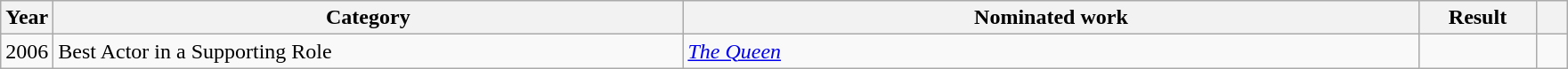<table class="wikitable">
<tr>
<th scope="col" style="width:1em;">Year</th>
<th scope="col" style="width:29em;">Category</th>
<th scope="col" style="width:34em;">Nominated work</th>
<th scope="col" style="width:5em;">Result</th>
<th scope="col" style="width:1em;"></th>
</tr>
<tr>
<td>2006</td>
<td>Best Actor in a Supporting Role</td>
<td><em><a href='#'>The Queen</a></em></td>
<td></td>
<td></td>
</tr>
</table>
